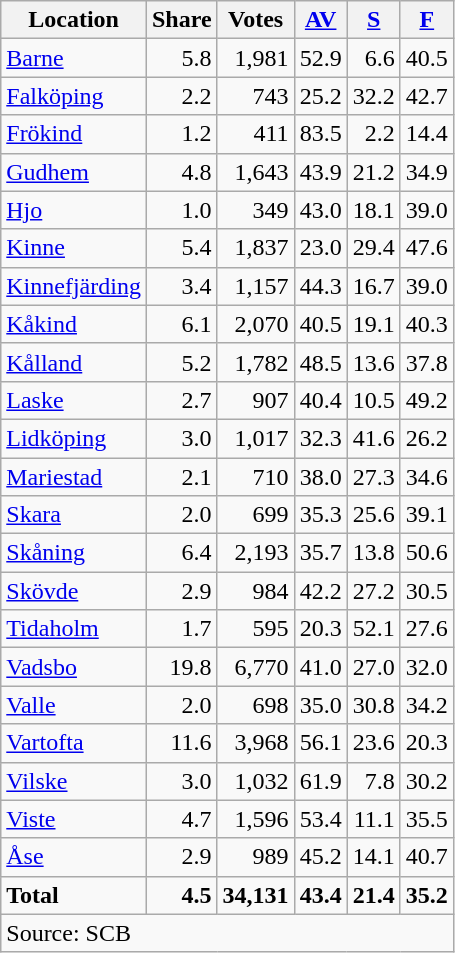<table class="wikitable sortable" style=text-align:right>
<tr>
<th>Location</th>
<th>Share</th>
<th>Votes</th>
<th><a href='#'>AV</a></th>
<th><a href='#'>S</a></th>
<th><a href='#'>F</a></th>
</tr>
<tr>
<td align=left><a href='#'>Barne</a></td>
<td>5.8</td>
<td>1,981</td>
<td>52.9</td>
<td>6.6</td>
<td>40.5</td>
</tr>
<tr>
<td align=left><a href='#'>Falköping</a></td>
<td>2.2</td>
<td>743</td>
<td>25.2</td>
<td>32.2</td>
<td>42.7</td>
</tr>
<tr>
<td align=left><a href='#'>Frökind</a></td>
<td>1.2</td>
<td>411</td>
<td>83.5</td>
<td>2.2</td>
<td>14.4</td>
</tr>
<tr>
<td align=left><a href='#'>Gudhem</a></td>
<td>4.8</td>
<td>1,643</td>
<td>43.9</td>
<td>21.2</td>
<td>34.9</td>
</tr>
<tr>
<td align=left><a href='#'>Hjo</a></td>
<td>1.0</td>
<td>349</td>
<td>43.0</td>
<td>18.1</td>
<td>39.0</td>
</tr>
<tr>
<td align=left><a href='#'>Kinne</a></td>
<td>5.4</td>
<td>1,837</td>
<td>23.0</td>
<td>29.4</td>
<td>47.6</td>
</tr>
<tr>
<td align=left><a href='#'>Kinnefjärding</a></td>
<td>3.4</td>
<td>1,157</td>
<td>44.3</td>
<td>16.7</td>
<td>39.0</td>
</tr>
<tr>
<td align=left><a href='#'>Kåkind</a></td>
<td>6.1</td>
<td>2,070</td>
<td>40.5</td>
<td>19.1</td>
<td>40.3</td>
</tr>
<tr>
<td align=left><a href='#'>Kålland</a></td>
<td>5.2</td>
<td>1,782</td>
<td>48.5</td>
<td>13.6</td>
<td>37.8</td>
</tr>
<tr>
<td align=left><a href='#'>Laske</a></td>
<td>2.7</td>
<td>907</td>
<td>40.4</td>
<td>10.5</td>
<td>49.2</td>
</tr>
<tr>
<td align=left><a href='#'>Lidköping</a></td>
<td>3.0</td>
<td>1,017</td>
<td>32.3</td>
<td>41.6</td>
<td>26.2</td>
</tr>
<tr>
<td align=left><a href='#'>Mariestad</a></td>
<td>2.1</td>
<td>710</td>
<td>38.0</td>
<td>27.3</td>
<td>34.6</td>
</tr>
<tr>
<td align=left><a href='#'>Skara</a></td>
<td>2.0</td>
<td>699</td>
<td>35.3</td>
<td>25.6</td>
<td>39.1</td>
</tr>
<tr>
<td align=left><a href='#'>Skåning</a></td>
<td>6.4</td>
<td>2,193</td>
<td>35.7</td>
<td>13.8</td>
<td>50.6</td>
</tr>
<tr>
<td align=left><a href='#'>Skövde</a></td>
<td>2.9</td>
<td>984</td>
<td>42.2</td>
<td>27.2</td>
<td>30.5</td>
</tr>
<tr>
<td align=left><a href='#'>Tidaholm</a></td>
<td>1.7</td>
<td>595</td>
<td>20.3</td>
<td>52.1</td>
<td>27.6</td>
</tr>
<tr>
<td align=left><a href='#'>Vadsbo</a></td>
<td>19.8</td>
<td>6,770</td>
<td>41.0</td>
<td>27.0</td>
<td>32.0</td>
</tr>
<tr>
<td align=left><a href='#'>Valle</a></td>
<td>2.0</td>
<td>698</td>
<td>35.0</td>
<td>30.8</td>
<td>34.2</td>
</tr>
<tr>
<td align=left><a href='#'>Vartofta</a></td>
<td>11.6</td>
<td>3,968</td>
<td>56.1</td>
<td>23.6</td>
<td>20.3</td>
</tr>
<tr>
<td align=left><a href='#'>Vilske</a></td>
<td>3.0</td>
<td>1,032</td>
<td>61.9</td>
<td>7.8</td>
<td>30.2</td>
</tr>
<tr>
<td align=left><a href='#'>Viste</a></td>
<td>4.7</td>
<td>1,596</td>
<td>53.4</td>
<td>11.1</td>
<td>35.5</td>
</tr>
<tr>
<td align=left><a href='#'>Åse</a></td>
<td>2.9</td>
<td>989</td>
<td>45.2</td>
<td>14.1</td>
<td>40.7</td>
</tr>
<tr>
<td align=left><strong>Total</strong></td>
<td><strong>4.5</strong></td>
<td><strong>34,131</strong></td>
<td><strong>43.4</strong></td>
<td><strong>21.4</strong></td>
<td><strong>35.2</strong></td>
</tr>
<tr>
<td align=left colspan=6>Source: SCB </td>
</tr>
</table>
